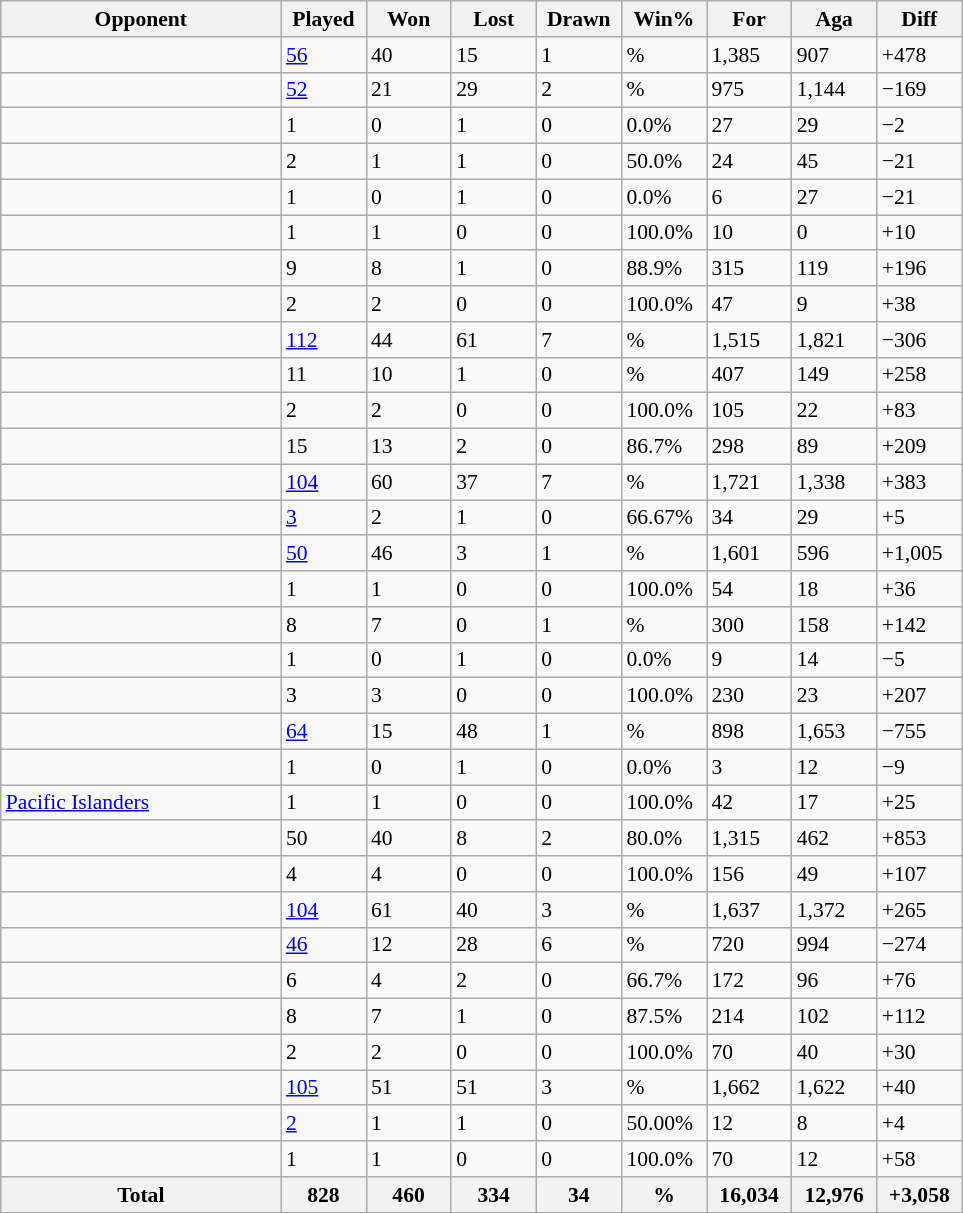<table class="wikitable sortable" style=font-size:90%>
<tr>
<th style=width:180px>Opponent</th>
<th style=width:50px>Played</th>
<th style=width:50px>Won</th>
<th style=width:50px>Lost</th>
<th style=width:50px>Drawn</th>
<th style=width:50px>Win%</th>
<th style=width:50px>For</th>
<th style=width:50px>Aga</th>
<th style=width:50px>Diff</th>
</tr>
<tr>
<td></td>
<td><a href='#'>56</a></td>
<td>40</td>
<td>15</td>
<td>1</td>
<td>%</td>
<td>1,385</td>
<td>907</td>
<td>+478</td>
</tr>
<tr>
<td></td>
<td><a href='#'>52</a></td>
<td>21</td>
<td>29</td>
<td>2</td>
<td>%</td>
<td>975</td>
<td>1,144</td>
<td>−169</td>
</tr>
<tr>
<td></td>
<td>1</td>
<td>0</td>
<td>1</td>
<td>0</td>
<td>0.0%</td>
<td>27</td>
<td>29</td>
<td>−2</td>
</tr>
<tr>
<td></td>
<td>2</td>
<td>1</td>
<td>1</td>
<td>0</td>
<td>50.0%</td>
<td>24</td>
<td>45</td>
<td>−21</td>
</tr>
<tr>
<td></td>
<td>1</td>
<td>0</td>
<td>1</td>
<td>0</td>
<td>0.0%</td>
<td>6</td>
<td>27</td>
<td>−21</td>
</tr>
<tr>
<td></td>
<td>1</td>
<td>1</td>
<td>0</td>
<td>0</td>
<td>100.0%</td>
<td>10</td>
<td>0</td>
<td>+10</td>
</tr>
<tr>
<td></td>
<td History of rugby union matches between Canada and France>9</td>
<td>8</td>
<td>1</td>
<td>0</td>
<td>88.9%</td>
<td>315</td>
<td>119</td>
<td>+196</td>
</tr>
<tr>
<td></td>
<td>2</td>
<td>2</td>
<td>0</td>
<td>0</td>
<td>100.0%</td>
<td>47</td>
<td>9</td>
<td>+38</td>
</tr>
<tr>
<td></td>
<td><a href='#'>112</a></td>
<td>44</td>
<td>61</td>
<td>7</td>
<td>%</td>
<td>1,515</td>
<td>1,821</td>
<td>−306</td>
</tr>
<tr>
<td></td>
<td History of rugby union matches between Fiji and France>11</td>
<td>10</td>
<td>1</td>
<td>0</td>
<td>%</td>
<td>407</td>
<td>149</td>
<td>+258</td>
</tr>
<tr>
<td></td>
<td>2</td>
<td>2</td>
<td>0</td>
<td>0</td>
<td>100.0%</td>
<td>105</td>
<td>22</td>
<td>+83</td>
</tr>
<tr>
<td></td>
<td>15</td>
<td>13</td>
<td>2</td>
<td>0</td>
<td>86.7%</td>
<td>298</td>
<td>89</td>
<td>+209</td>
</tr>
<tr>
<td></td>
<td><a href='#'>104</a></td>
<td>60</td>
<td>37</td>
<td>7</td>
<td>%</td>
<td>1,721</td>
<td>1,338</td>
<td>+383</td>
</tr>
<tr>
<td></td>
<td><a href='#'>3</a></td>
<td>2</td>
<td>1</td>
<td>0</td>
<td>66.67%</td>
<td>34</td>
<td>29</td>
<td>+5</td>
</tr>
<tr>
<td></td>
<td><a href='#'>50</a></td>
<td>46</td>
<td>3</td>
<td>1</td>
<td>%</td>
<td>1,601</td>
<td>596</td>
<td>+1,005</td>
</tr>
<tr>
<td></td>
<td>1</td>
<td>1</td>
<td>0</td>
<td>0</td>
<td>100.0%</td>
<td>54</td>
<td>18</td>
<td>+36</td>
</tr>
<tr>
<td></td>
<td>8</td>
<td>7</td>
<td>0</td>
<td>1</td>
<td>%</td>
<td>300</td>
<td>158</td>
<td>+142</td>
</tr>
<tr>
<td></td>
<td>1</td>
<td>0</td>
<td>1</td>
<td>0</td>
<td>0.0%</td>
<td>9</td>
<td>14</td>
<td>−5</td>
</tr>
<tr>
<td></td>
<td>3</td>
<td>3</td>
<td>0</td>
<td>0</td>
<td>100.0%</td>
<td>230</td>
<td>23</td>
<td>+207</td>
</tr>
<tr>
<td></td>
<td><a href='#'>64</a></td>
<td>15</td>
<td>48</td>
<td>1</td>
<td>%</td>
<td>898</td>
<td>1,653</td>
<td>−755</td>
</tr>
<tr>
<td></td>
<td>1</td>
<td>0</td>
<td>1</td>
<td>0</td>
<td>0.0%</td>
<td>3</td>
<td>12</td>
<td>−9</td>
</tr>
<tr>
<td> <a href='#'>Pacific Islanders</a></td>
<td>1</td>
<td>1</td>
<td>0</td>
<td>0</td>
<td>100.0%</td>
<td>42</td>
<td>17</td>
<td>+25</td>
</tr>
<tr>
<td></td>
<td>50</td>
<td>40</td>
<td>8</td>
<td>2</td>
<td>80.0%</td>
<td>1,315</td>
<td>462</td>
<td>+853</td>
</tr>
<tr>
<td></td>
<td>4</td>
<td>4</td>
<td>0</td>
<td>0</td>
<td>100.0%</td>
<td>156</td>
<td>49</td>
<td>+107</td>
</tr>
<tr>
<td></td>
<td><a href='#'>104</a></td>
<td>61</td>
<td>40</td>
<td>3</td>
<td>%</td>
<td>1,637</td>
<td>1,372</td>
<td>+265</td>
</tr>
<tr>
<td></td>
<td><a href='#'>46</a></td>
<td>12</td>
<td>28</td>
<td>6</td>
<td>%</td>
<td>720</td>
<td>994</td>
<td>−274</td>
</tr>
<tr>
<td></td>
<td>6</td>
<td>4</td>
<td>2</td>
<td>0</td>
<td>66.7%</td>
<td>172</td>
<td>96</td>
<td>+76</td>
</tr>
<tr>
<td></td>
<td History of rugby union matches between France and United States>8</td>
<td>7</td>
<td>1</td>
<td>0</td>
<td>87.5%</td>
<td>214</td>
<td>102</td>
<td>+112</td>
</tr>
<tr>
<td></td>
<td>2</td>
<td>2</td>
<td>0</td>
<td>0</td>
<td>100.0%</td>
<td>70</td>
<td>40</td>
<td>+30</td>
</tr>
<tr>
<td></td>
<td><a href='#'>105</a></td>
<td>51</td>
<td>51</td>
<td>3</td>
<td>%</td>
<td>1,662</td>
<td>1,622</td>
<td>+40</td>
</tr>
<tr>
<td></td>
<td><a href='#'>2</a></td>
<td>1</td>
<td>1</td>
<td>0</td>
<td>50.00%</td>
<td>12</td>
<td>8</td>
<td>+4</td>
</tr>
<tr>
<td></td>
<td>1</td>
<td>1</td>
<td>0</td>
<td>0</td>
<td>100.0%</td>
<td>70</td>
<td>12</td>
<td>+58</td>
</tr>
<tr class=sortbottom>
<th>Total</th>
<th>828</th>
<th>460</th>
<th>334</th>
<th>34</th>
<th>%</th>
<th>16,034</th>
<th>12,976</th>
<th>+3,058</th>
</tr>
</table>
